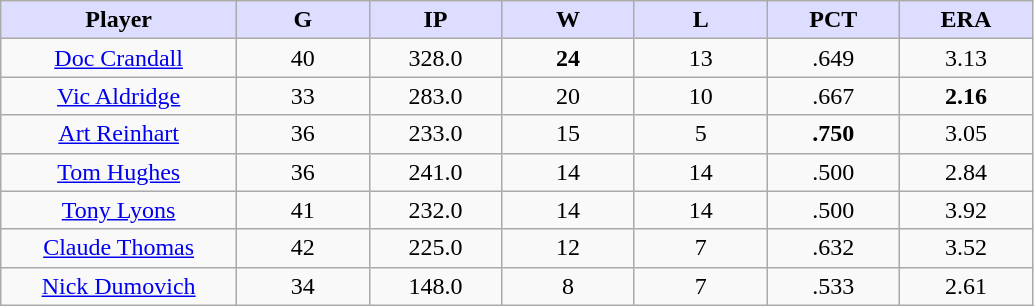<table class="wikitable sortable">
<tr>
<th style="background:#ddf; width:16%;">Player</th>
<th style="background:#ddf; width:9%;">G</th>
<th style="background:#ddf; width:9%;">IP</th>
<th style="background:#ddf; width:9%;">W</th>
<th style="background:#ddf; width:9%;">L</th>
<th style="background:#ddf; width:9%;">PCT</th>
<th style="background:#ddf; width:9%;">ERA</th>
</tr>
<tr style="text-align:center;">
<td><a href='#'>Doc Crandall</a></td>
<td>40</td>
<td>328.0</td>
<td><strong>24</strong></td>
<td>13</td>
<td>.649</td>
<td>3.13</td>
</tr>
<tr style="text-align:center;">
<td><a href='#'>Vic Aldridge</a></td>
<td>33</td>
<td>283.0</td>
<td>20</td>
<td>10</td>
<td>.667</td>
<td><strong>2.16</strong></td>
</tr>
<tr style="text-align:center;">
<td><a href='#'>Art Reinhart</a></td>
<td>36</td>
<td>233.0</td>
<td>15</td>
<td>5</td>
<td><strong>.750</strong></td>
<td>3.05</td>
</tr>
<tr style="text-align:center;">
<td><a href='#'>Tom Hughes</a></td>
<td>36</td>
<td>241.0</td>
<td>14</td>
<td>14</td>
<td>.500</td>
<td>2.84</td>
</tr>
<tr style="text-align:center;">
<td><a href='#'>Tony Lyons</a></td>
<td>41</td>
<td>232.0</td>
<td>14</td>
<td>14</td>
<td>.500</td>
<td>3.92</td>
</tr>
<tr style="text-align:center;">
<td><a href='#'>Claude Thomas</a></td>
<td>42</td>
<td>225.0</td>
<td>12</td>
<td>7</td>
<td>.632</td>
<td>3.52</td>
</tr>
<tr style="text-align:center;">
<td><a href='#'>Nick Dumovich</a></td>
<td>34</td>
<td>148.0</td>
<td>8</td>
<td>7</td>
<td>.533</td>
<td>2.61</td>
</tr>
</table>
